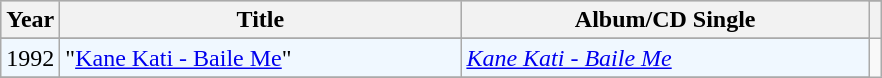<table class="wikitable"|width=100%>
<tr bgcolor="#CCCCCC">
<th width="25" rowspan="2">Year</th>
<th width="260" rowspan="2">Title</th>
<th width="265" rowspan="2">Album/CD Single</th>
</tr>
<tr>
<th></th>
</tr>
<tr>
</tr>
<tr bgcolor="#F0F8FF" align="center">
<td align="left">1992</td>
<td align="left">"<a href='#'>Kane Kati - Baile Me</a>"</td>
<td align="left"><em><a href='#'>Kane Kati - Baile Me</a></em></td>
</tr>
<tr>
</tr>
</table>
